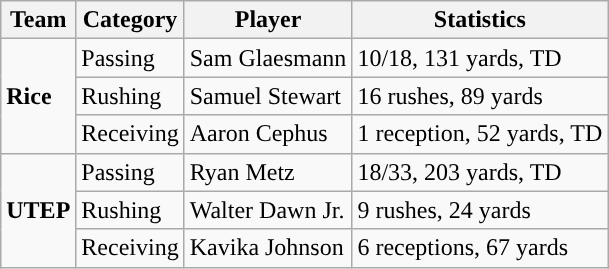<table class="wikitable" style="float: left;">
<tr>
<th>Team</th>
<th>Category</th>
<th>Player</th>
<th>Statistics</th>
</tr>
<tr>
<td rowspan=3><strong>Rice</strong></td>
<td>Passing</td>
<td>Sam Glaesmann</td>
<td>10/18, 131 yards, TD</td>
</tr>
<tr>
<td>Rushing</td>
<td>Samuel Stewart</td>
<td>16 rushes, 89 yards</td>
</tr>
<tr>
<td>Receiving</td>
<td>Aaron Cephus</td>
<td>1 reception, 52 yards, TD</td>
</tr>
<tr>
<td rowspan=3><strong>UTEP</strong></td>
<td>Passing</td>
<td>Ryan Metz</td>
<td>18/33, 203 yards, TD</td>
</tr>
<tr>
<td>Rushing</td>
<td>Walter Dawn Jr.</td>
<td>9 rushes, 24 yards</td>
</tr>
<tr>
<td>Receiving</td>
<td>Kavika Johnson</td>
<td>6 receptions, 67 yards</td>
</tr>
</table>
